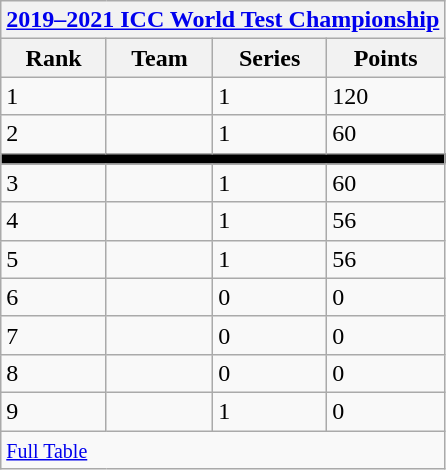<table class="wikitable" style="white-space: nowrap;" style="text-align:center">
<tr>
<th colspan="4"><a href='#'>2019–2021 ICC World Test Championship</a></th>
</tr>
<tr>
<th>Rank</th>
<th>Team</th>
<th>Series</th>
<th>Points</th>
</tr>
<tr>
<td>1</td>
<td style="text-align:left"></td>
<td>1</td>
<td>120</td>
</tr>
<tr>
<td>2</td>
<td style="text-align:left"></td>
<td>1</td>
<td>60</td>
</tr>
<tr>
<td colspan="4" style="background-color:#000"></td>
</tr>
<tr>
<td>3</td>
<td style="text-align:left"></td>
<td>1</td>
<td>60</td>
</tr>
<tr>
<td>4</td>
<td style="text-align:left"></td>
<td>1</td>
<td>56</td>
</tr>
<tr>
<td>5</td>
<td style="text-align:left"></td>
<td>1</td>
<td>56</td>
</tr>
<tr>
<td>6</td>
<td style="text-align:left"></td>
<td>0</td>
<td>0</td>
</tr>
<tr>
<td>7</td>
<td style="text-align:left"></td>
<td>0</td>
<td>0</td>
</tr>
<tr>
<td>8</td>
<td style="text-align:left"></td>
<td>0</td>
<td>0</td>
</tr>
<tr>
<td>9</td>
<td style="text-align:left"></td>
<td>1</td>
<td>0</td>
</tr>
<tr>
<td colspan="4"><small><a href='#'>Full Table</a></small></td>
</tr>
</table>
